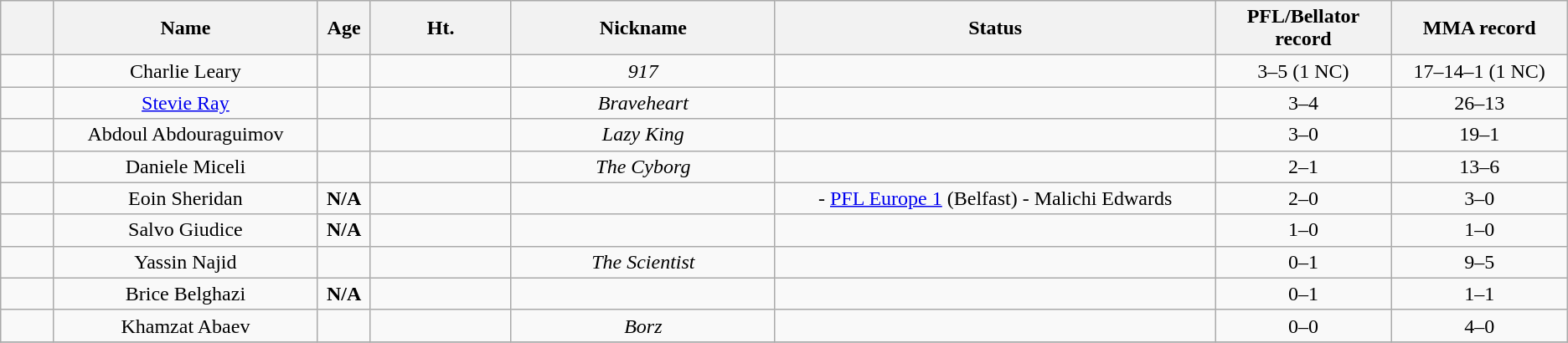<table class="wikitable sortable" style="text-align:center;">
<tr>
<th width=3%></th>
<th width=15%>Name</th>
<th width=3%>Age</th>
<th width=8%>Ht.</th>
<th width="15%">Nickname</th>
<th width=25%>Status</th>
<th width="10%">PFL/Bellator record</th>
<th width=10%>MMA record</th>
</tr>
<tr>
<td></td>
<td>Charlie Leary</td>
<td></td>
<td></td>
<td><em>917</em></td>
<td></td>
<td>3–5 (1 NC)</td>
<td>17–14–1 (1 NC)</td>
</tr>
<tr>
<td></td>
<td><a href='#'>Stevie Ray</a></td>
<td></td>
<td></td>
<td><em>Braveheart</em></td>
<td></td>
<td>3–4</td>
<td>26–13</td>
</tr>
<tr>
<td></td>
<td>Abdoul Abdouraguimov</td>
<td></td>
<td></td>
<td><em>Lazy King</em></td>
<td></td>
<td>3–0</td>
<td>19–1</td>
</tr>
<tr>
<td></td>
<td>Daniele Miceli</td>
<td></td>
<td></td>
<td><em>The Cyborg</em></td>
<td></td>
<td>2–1</td>
<td>13–6</td>
</tr>
<tr>
<td></td>
<td>Eoin Sheridan</td>
<td><strong>N/A</strong></td>
<td></td>
<td></td>
<td> - <a href='#'>PFL Europe 1</a> (Belfast) - Malichi Edwards</td>
<td>2–0</td>
<td>3–0</td>
</tr>
<tr>
<td></td>
<td>Salvo Giudice</td>
<td><strong>N/A</strong></td>
<td></td>
<td></td>
<td></td>
<td>1–0</td>
<td>1–0</td>
</tr>
<tr>
<td></td>
<td>Yassin Najid</td>
<td></td>
<td></td>
<td><em>The Scientist</em></td>
<td></td>
<td>0–1</td>
<td>9–5</td>
</tr>
<tr>
<td></td>
<td>Brice Belghazi</td>
<td><strong>N/A</strong></td>
<td></td>
<td></td>
<td></td>
<td>0–1</td>
<td>1–1</td>
</tr>
<tr>
<td></td>
<td>Khamzat Abaev</td>
<td></td>
<td></td>
<td><em>Borz</em></td>
<td></td>
<td>0–0</td>
<td>4–0</td>
</tr>
<tr>
</tr>
</table>
